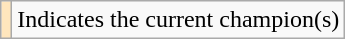<table class="wikitable">
<tr>
<th style="background-color:#FFE6BD"></th>
<td>Indicates the current champion(s)</td>
</tr>
</table>
